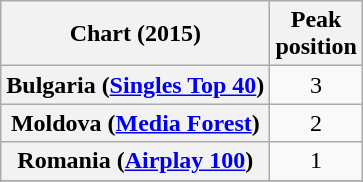<table class="wikitable sortable plainrowheaders">
<tr>
<th scope="col">Chart (2015)</th>
<th scope="col">Peak<br>position</th>
</tr>
<tr>
<th scope="row">Bulgaria (<a href='#'>Singles Top 40</a>)</th>
<td style="text-align:center;">3</td>
</tr>
<tr>
<th scope="row">Moldova (<a href='#'>Media Forest</a>)</th>
<td style="text-align:center;">2</td>
</tr>
<tr>
<th scope="row">Romania (<a href='#'>Airplay 100</a>)</th>
<td style="text-align:center;">1</td>
</tr>
<tr>
</tr>
<tr>
</tr>
</table>
